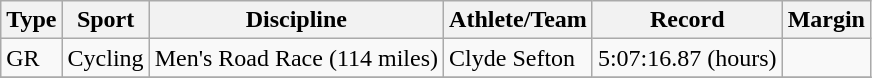<table class="wikitable">
<tr>
<th>Type</th>
<th>Sport</th>
<th>Discipline</th>
<th>Athlete/Team</th>
<th>Record</th>
<th>Margin</th>
</tr>
<tr>
<td>GR</td>
<td>Cycling</td>
<td>Men's Road Race (114 miles)</td>
<td>Clyde Sefton</td>
<td>5:07:16.87 (hours)</td>
<td></td>
</tr>
<tr>
</tr>
</table>
